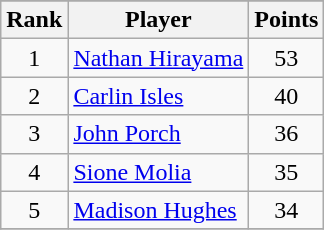<table class="wikitable sortable">
<tr>
</tr>
<tr>
<th>Rank</th>
<th>Player</th>
<th>Points</th>
</tr>
<tr>
<td align=center>1</td>
<td> <a href='#'>Nathan Hirayama</a></td>
<td align=center>53</td>
</tr>
<tr>
<td align=center>2</td>
<td> <a href='#'>Carlin Isles</a></td>
<td align=center>40</td>
</tr>
<tr>
<td align=center>3</td>
<td> <a href='#'>John Porch</a></td>
<td align=center>36</td>
</tr>
<tr>
<td align=center>4</td>
<td> <a href='#'>Sione Molia</a></td>
<td align=center>35</td>
</tr>
<tr>
<td align=center>5</td>
<td> <a href='#'>Madison Hughes</a></td>
<td align=center>34</td>
</tr>
<tr>
</tr>
</table>
